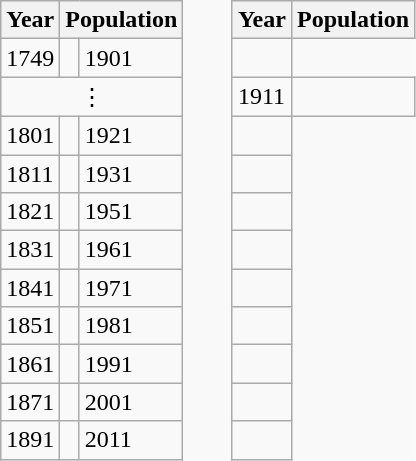<table class="wikitable" style="border:none;">
<tr>
<th>Year</th>
<th colspan="2">Population</th>
<td rowspan="13" style="border:none;padding:1em;"></td>
<th>Year</th>
<th colspan="2">Population</th>
</tr>
<tr>
<td>1749</td>
<td style="text-align:right;"></td>
<td>1901</td>
<td style="text-align:right;"></td>
</tr>
<tr>
<td colspan="3" style="text-align:center;">⋮</td>
<td>1911</td>
<td style="text-align:right;"></td>
</tr>
<tr>
<td>1801</td>
<td style="text-align:right;"></td>
<td>1921</td>
<td style="text-align:right;"></td>
</tr>
<tr>
<td>1811</td>
<td style="text-align:right;"></td>
<td>1931</td>
<td style="text-align:right;"></td>
</tr>
<tr>
<td>1821</td>
<td style="text-align:left;"></td>
<td>1951</td>
<td style="text-align:right;"></td>
</tr>
<tr>
<td>1831</td>
<td style="text-align:right;"></td>
<td>1961</td>
<td style="text-align:right;"></td>
</tr>
<tr>
<td>1841</td>
<td style="text-align:right;"></td>
<td>1971</td>
<td style="text-align:right;"></td>
</tr>
<tr>
<td>1851</td>
<td style="text-align:right;"></td>
<td>1981</td>
<td style="text-align:right;"></td>
</tr>
<tr>
<td>1861</td>
<td style="text-align:right;"></td>
<td>1991</td>
<td style="text-align:right;"></td>
</tr>
<tr>
<td>1871</td>
<td style="text-align:right;"></td>
<td>2001</td>
<td style="text-align:right;"></td>
</tr>
<tr>
<td>1891</td>
<td style="text-align:right;"></td>
<td>2011</td>
<td style="text-align:right;"></td>
</tr>
</table>
